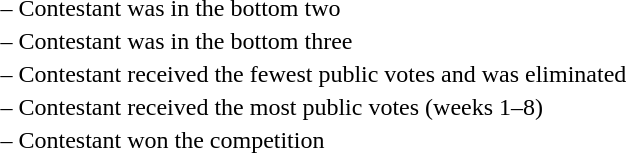<table>
<tr>
<td> –</td>
<td>Contestant was in the bottom two</td>
</tr>
<tr>
<td> –</td>
<td>Contestant was in the bottom three</td>
</tr>
<tr>
<td> –</td>
<td>Contestant received the fewest public votes and was eliminated</td>
</tr>
<tr>
<td> –</td>
<td>Contestant received the most public votes (weeks 1–8)</td>
</tr>
<tr>
<td> –</td>
<td>Contestant won the competition</td>
</tr>
</table>
